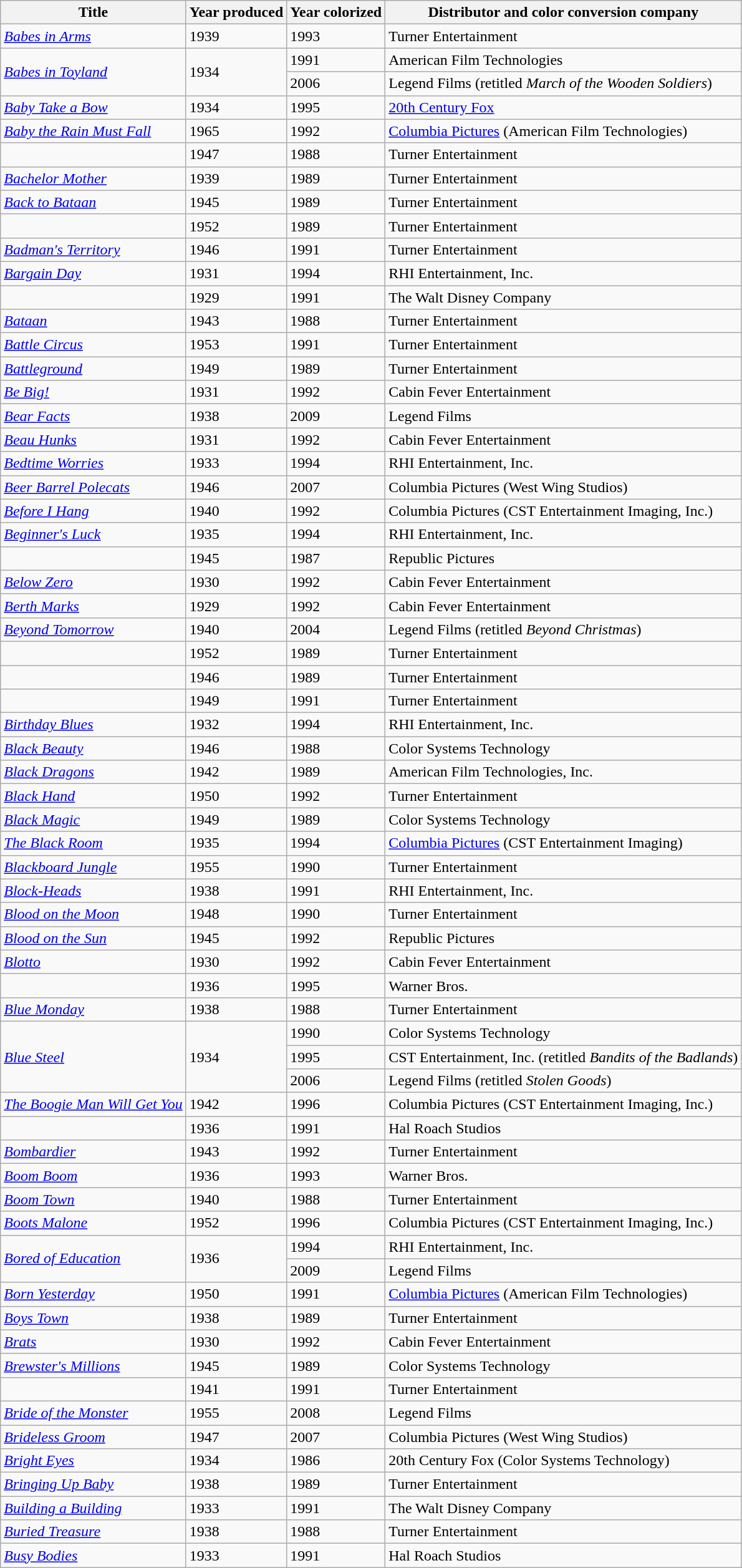<table class="wikitable sortable">
<tr>
<th>Title</th>
<th>Year produced</th>
<th>Year colorized</th>
<th>Distributor and color conversion company</th>
</tr>
<tr>
<td><em><a href='#'>Babes in Arms</a></em></td>
<td>1939</td>
<td>1993</td>
<td>Turner Entertainment</td>
</tr>
<tr>
<td rowspan="2"><em><a href='#'>Babes in Toyland</a></em></td>
<td rowspan="2">1934</td>
<td>1991</td>
<td>American Film Technologies</td>
</tr>
<tr>
<td>2006</td>
<td>Legend Films (retitled <em>March of the Wooden Soldiers</em>)</td>
</tr>
<tr>
<td><em><a href='#'>Baby Take a Bow</a></em></td>
<td>1934</td>
<td>1995</td>
<td><a href='#'>20th Century Fox</a></td>
</tr>
<tr>
<td><em><a href='#'>Baby the Rain Must Fall</a></em></td>
<td>1965</td>
<td>1992</td>
<td><a href='#'>Columbia Pictures</a> (American Film Technologies)</td>
</tr>
<tr>
<td><em></em></td>
<td>1947</td>
<td>1988</td>
<td>Turner Entertainment</td>
</tr>
<tr>
<td><em><a href='#'>Bachelor Mother</a></em></td>
<td>1939</td>
<td>1989</td>
<td>Turner Entertainment</td>
</tr>
<tr>
<td><em><a href='#'>Back to Bataan</a></em></td>
<td>1945</td>
<td>1989</td>
<td>Turner Entertainment</td>
</tr>
<tr>
<td><em></em></td>
<td>1952</td>
<td>1989</td>
<td>Turner Entertainment</td>
</tr>
<tr>
<td><em><a href='#'>Badman's Territory</a></em></td>
<td>1946</td>
<td>1991</td>
<td>Turner Entertainment</td>
</tr>
<tr>
<td><em><a href='#'>Bargain Day</a></em></td>
<td>1931</td>
<td>1994</td>
<td>RHI Entertainment, Inc.</td>
</tr>
<tr>
<td><em></em></td>
<td>1929</td>
<td>1991</td>
<td>The Walt Disney Company</td>
</tr>
<tr>
<td><em><a href='#'>Bataan</a></em></td>
<td>1943</td>
<td>1988</td>
<td>Turner Entertainment</td>
</tr>
<tr>
<td><em><a href='#'>Battle Circus</a></em></td>
<td>1953</td>
<td>1991</td>
<td>Turner Entertainment</td>
</tr>
<tr>
<td><em><a href='#'>Battleground</a></em></td>
<td>1949</td>
<td>1989</td>
<td>Turner Entertainment</td>
</tr>
<tr>
<td><em><a href='#'>Be Big!</a></em></td>
<td>1931</td>
<td>1992</td>
<td>Cabin Fever Entertainment</td>
</tr>
<tr>
<td><em><a href='#'>Bear Facts</a></em></td>
<td>1938</td>
<td>2009</td>
<td>Legend Films</td>
</tr>
<tr>
<td><em><a href='#'>Beau Hunks</a></em></td>
<td>1931</td>
<td>1992</td>
<td>Cabin Fever Entertainment</td>
</tr>
<tr>
<td><em><a href='#'>Bedtime Worries</a></em></td>
<td>1933</td>
<td>1994</td>
<td>RHI Entertainment, Inc.</td>
</tr>
<tr>
<td><em><a href='#'>Beer Barrel Polecats</a></em></td>
<td>1946</td>
<td>2007</td>
<td>Columbia Pictures (West Wing Studios)</td>
</tr>
<tr>
<td><em><a href='#'>Before I Hang</a></em></td>
<td>1940</td>
<td>1992</td>
<td>Columbia Pictures (CST Entertainment Imaging, Inc.)</td>
</tr>
<tr>
<td><em><a href='#'>Beginner's Luck</a></em></td>
<td>1935</td>
<td>1994</td>
<td>RHI Entertainment, Inc.</td>
</tr>
<tr>
<td><em></em></td>
<td>1945</td>
<td>1987</td>
<td>Republic Pictures</td>
</tr>
<tr>
<td><em><a href='#'>Below Zero</a></em></td>
<td>1930</td>
<td>1992</td>
<td>Cabin Fever Entertainment</td>
</tr>
<tr>
<td><em><a href='#'>Berth Marks</a></em></td>
<td>1929</td>
<td>1992</td>
<td>Cabin Fever Entertainment</td>
</tr>
<tr>
<td><em><a href='#'>Beyond Tomorrow</a></em></td>
<td>1940</td>
<td>2004</td>
<td>Legend Films (retitled <em>Beyond Christmas</em>)</td>
</tr>
<tr>
<td><em></em></td>
<td>1952</td>
<td>1989</td>
<td>Turner Entertainment</td>
</tr>
<tr>
<td><em></em></td>
<td>1946</td>
<td>1989</td>
<td>Turner Entertainment</td>
</tr>
<tr>
<td><em></em></td>
<td>1949</td>
<td>1991</td>
<td>Turner Entertainment</td>
</tr>
<tr>
<td><em><a href='#'>Birthday Blues</a></em></td>
<td>1932</td>
<td>1994</td>
<td>RHI Entertainment, Inc.</td>
</tr>
<tr>
<td><em><a href='#'>Black Beauty</a></em></td>
<td>1946</td>
<td>1988</td>
<td>Color Systems Technology</td>
</tr>
<tr>
<td><em><a href='#'>Black Dragons</a></em></td>
<td>1942</td>
<td>1989</td>
<td>American Film Technologies, Inc.</td>
</tr>
<tr>
<td><em><a href='#'>Black Hand</a></em></td>
<td>1950</td>
<td>1992</td>
<td>Turner Entertainment</td>
</tr>
<tr>
<td><em><a href='#'>Black Magic</a></em></td>
<td>1949</td>
<td>1989</td>
<td>Color Systems Technology</td>
</tr>
<tr>
<td><em><a href='#'>The Black Room</a></em></td>
<td>1935</td>
<td>1994</td>
<td><a href='#'>Columbia Pictures</a> (CST Entertainment Imaging)</td>
</tr>
<tr>
<td><em><a href='#'>Blackboard Jungle</a></em></td>
<td>1955</td>
<td>1990</td>
<td>Turner Entertainment</td>
</tr>
<tr>
<td><em><a href='#'>Block-Heads</a></em></td>
<td>1938</td>
<td>1991</td>
<td>RHI Entertainment, Inc.</td>
</tr>
<tr>
<td><em><a href='#'>Blood on the Moon</a></em></td>
<td>1948</td>
<td>1990</td>
<td>Turner Entertainment</td>
</tr>
<tr>
<td><em><a href='#'>Blood on the Sun</a></em></td>
<td>1945</td>
<td>1992</td>
<td>Republic Pictures</td>
</tr>
<tr>
<td><em><a href='#'>Blotto</a></em></td>
<td>1930</td>
<td>1992</td>
<td>Cabin Fever Entertainment</td>
</tr>
<tr>
<td><em></em></td>
<td>1936</td>
<td>1995</td>
<td>Warner Bros.</td>
</tr>
<tr>
<td><em><a href='#'>Blue Monday</a></em></td>
<td>1938</td>
<td>1988</td>
<td>Turner Entertainment</td>
</tr>
<tr>
<td rowspan="3"><em><a href='#'>Blue Steel</a></em></td>
<td rowspan="3">1934</td>
<td>1990</td>
<td>Color Systems Technology</td>
</tr>
<tr>
<td>1995</td>
<td>CST Entertainment, Inc. (retitled <em>Bandits of the Badlands</em>)</td>
</tr>
<tr>
<td>2006</td>
<td>Legend Films (retitled <em>Stolen Goods</em>)</td>
</tr>
<tr>
<td><em><a href='#'>The Boogie Man Will Get You</a></em></td>
<td>1942</td>
<td>1996</td>
<td>Columbia Pictures (CST Entertainment Imaging, Inc.)</td>
</tr>
<tr>
<td><em></em></td>
<td>1936</td>
<td>1991</td>
<td>Hal Roach Studios</td>
</tr>
<tr>
<td><em><a href='#'>Bombardier</a></em></td>
<td>1943</td>
<td>1992</td>
<td>Turner Entertainment</td>
</tr>
<tr>
<td><em><a href='#'>Boom Boom</a></em></td>
<td>1936</td>
<td>1993</td>
<td>Warner Bros.</td>
</tr>
<tr>
<td><em><a href='#'>Boom Town</a></em></td>
<td>1940</td>
<td>1988</td>
<td>Turner Entertainment</td>
</tr>
<tr>
<td><em><a href='#'>Boots Malone</a></em></td>
<td>1952</td>
<td>1996</td>
<td>Columbia Pictures (CST Entertainment Imaging, Inc.)</td>
</tr>
<tr>
<td rowspan="2"><em><a href='#'>Bored of Education</a></em></td>
<td rowspan="2">1936</td>
<td>1994</td>
<td>RHI Entertainment, Inc.</td>
</tr>
<tr>
<td>2009</td>
<td>Legend Films</td>
</tr>
<tr>
<td><em><a href='#'>Born Yesterday</a></em></td>
<td>1950</td>
<td>1991</td>
<td><a href='#'>Columbia Pictures</a> (American Film Technologies)</td>
</tr>
<tr>
<td><em><a href='#'>Boys Town</a></em></td>
<td>1938</td>
<td>1989</td>
<td>Turner Entertainment</td>
</tr>
<tr>
<td><em><a href='#'>Brats</a></em></td>
<td>1930</td>
<td>1992</td>
<td>Cabin Fever Entertainment</td>
</tr>
<tr>
<td><em><a href='#'>Brewster's Millions</a></em></td>
<td>1945</td>
<td>1989</td>
<td>Color Systems Technology</td>
</tr>
<tr>
<td><em></em></td>
<td>1941</td>
<td>1991</td>
<td>Turner Entertainment</td>
</tr>
<tr>
<td><em><a href='#'>Bride of the Monster</a></em></td>
<td>1955</td>
<td>2008</td>
<td>Legend Films</td>
</tr>
<tr>
<td><em><a href='#'>Brideless Groom</a></em></td>
<td>1947</td>
<td>2007</td>
<td>Columbia Pictures (West Wing Studios)</td>
</tr>
<tr>
<td><em><a href='#'>Bright Eyes</a></em></td>
<td>1934</td>
<td>1986</td>
<td>20th Century Fox (Color Systems Technology)</td>
</tr>
<tr>
<td><em><a href='#'>Bringing Up Baby</a></em></td>
<td>1938</td>
<td>1989</td>
<td>Turner Entertainment</td>
</tr>
<tr>
<td><em><a href='#'>Building a Building</a></em></td>
<td>1933</td>
<td>1991</td>
<td>The Walt Disney Company</td>
</tr>
<tr>
<td><em><a href='#'>Buried Treasure</a></em></td>
<td>1938</td>
<td>1988</td>
<td>Turner Entertainment</td>
</tr>
<tr>
<td><em><a href='#'>Busy Bodies</a></em></td>
<td>1933</td>
<td>1991</td>
<td>Hal Roach Studios</td>
</tr>
</table>
